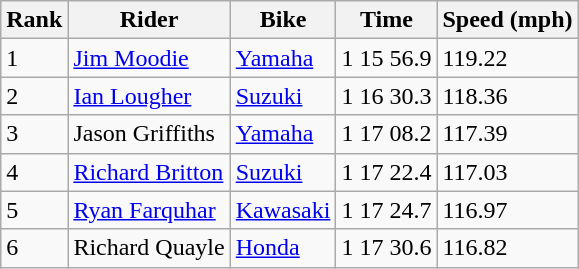<table class="wikitable">
<tr>
<th>Rank</th>
<th>Rider</th>
<th>Bike</th>
<th>Time</th>
<th>Speed (mph)</th>
</tr>
<tr>
<td>1</td>
<td> <a href='#'>Jim Moodie</a></td>
<td><a href='#'>Yamaha</a></td>
<td>1 15 56.9</td>
<td>119.22</td>
</tr>
<tr>
<td>2</td>
<td> <a href='#'>Ian Lougher</a></td>
<td><a href='#'>Suzuki</a></td>
<td>1 16 30.3</td>
<td>118.36</td>
</tr>
<tr>
<td>3</td>
<td> Jason Griffiths</td>
<td><a href='#'>Yamaha</a></td>
<td>1 17 08.2</td>
<td>117.39</td>
</tr>
<tr>
<td>4</td>
<td> <a href='#'>Richard Britton</a></td>
<td><a href='#'>Suzuki</a></td>
<td>1 17 22.4</td>
<td>117.03</td>
</tr>
<tr>
<td>5</td>
<td> <a href='#'>Ryan Farquhar</a></td>
<td><a href='#'>Kawasaki</a></td>
<td>1 17 24.7</td>
<td>116.97</td>
</tr>
<tr>
<td>6</td>
<td> Richard Quayle</td>
<td><a href='#'>Honda</a></td>
<td>1 17 30.6</td>
<td>116.82</td>
</tr>
</table>
